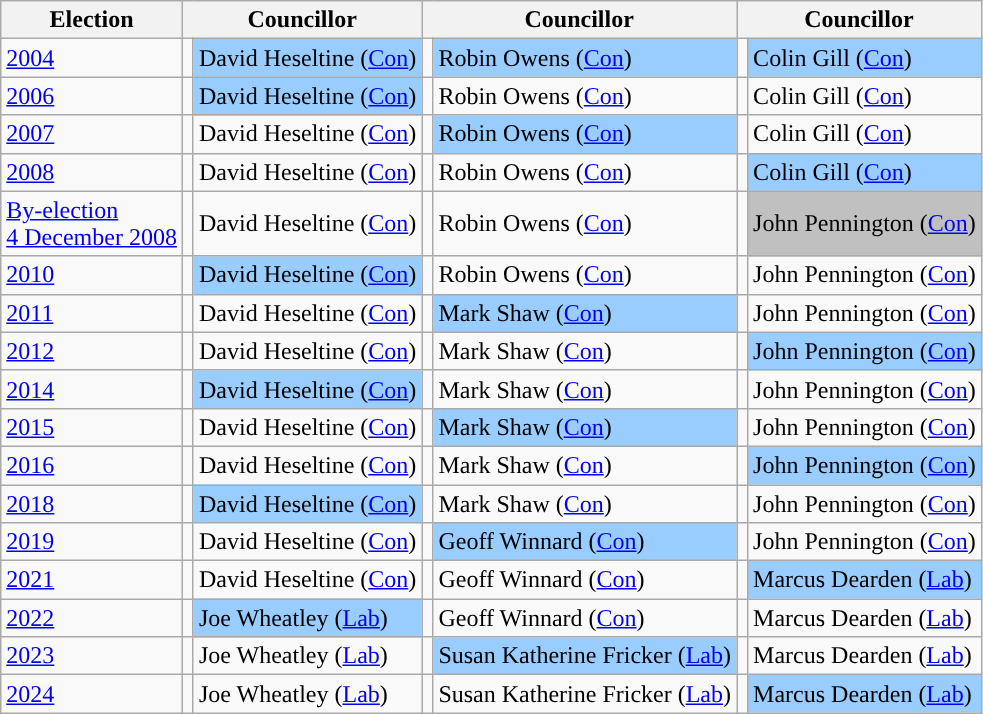<table class="wikitable">
<tr>
<th>Election</th>
<th colspan="2">Councillor</th>
<th colspan="2">Councillor</th>
<th colspan="2">Councillor</th>
</tr>
<tr>
<td><a href='#'>2004</a></td>
<td style="background-color: "></td>
<td bgcolor="#99CCFF">David Heseltine (<a href='#'>Con</a>)</td>
<td style="background-color: "></td>
<td bgcolor="#99CCFF">Robin Owens (<a href='#'>Con</a>)</td>
<td style="background-color: "></td>
<td bgcolor="#99CCFF">Colin Gill (<a href='#'>Con</a>)</td>
</tr>
<tr>
<td><a href='#'>2006</a></td>
<td style="background-color: "></td>
<td bgcolor="#99CCFF">David Heseltine (<a href='#'>Con</a>)</td>
<td style="background-color: "></td>
<td>Robin Owens (<a href='#'>Con</a>)</td>
<td style="background-color: "></td>
<td>Colin Gill (<a href='#'>Con</a>)</td>
</tr>
<tr>
<td><a href='#'>2007</a></td>
<td style="background-color: "></td>
<td>David Heseltine (<a href='#'>Con</a>)</td>
<td style="background-color: "></td>
<td bgcolor="#99CCFF">Robin Owens (<a href='#'>Con</a>)</td>
<td style="background-color: "></td>
<td>Colin Gill (<a href='#'>Con</a>)</td>
</tr>
<tr>
<td><a href='#'>2008</a></td>
<td style="background-color: "></td>
<td>David Heseltine (<a href='#'>Con</a>)</td>
<td style="background-color: "></td>
<td>Robin Owens (<a href='#'>Con</a>)</td>
<td style="background-color: "></td>
<td bgcolor="#99CCFF">Colin Gill (<a href='#'>Con</a>)</td>
</tr>
<tr>
<td><a href='#'>By-election<br>4 December 2008</a></td>
<td style="background-color: "></td>
<td>David Heseltine (<a href='#'>Con</a>)</td>
<td style="background-color: "></td>
<td>Robin Owens (<a href='#'>Con</a>)</td>
<td style="background-color: "></td>
<td bgcolor="#C0C0C0">John Pennington (<a href='#'>Con</a>)</td>
</tr>
<tr>
<td><a href='#'>2010</a></td>
<td style="background-color: "></td>
<td bgcolor="#99CCFF">David Heseltine (<a href='#'>Con</a>)</td>
<td style="background-color: "></td>
<td>Robin Owens (<a href='#'>Con</a>)</td>
<td style="background-color: "></td>
<td>John Pennington (<a href='#'>Con</a>)</td>
</tr>
<tr>
<td><a href='#'>2011</a></td>
<td style="background-color: "></td>
<td>David Heseltine (<a href='#'>Con</a>)</td>
<td style="background-color: "></td>
<td bgcolor="#99CCFF">Mark Shaw (<a href='#'>Con</a>)</td>
<td style="background-color: "></td>
<td>John Pennington (<a href='#'>Con</a>)</td>
</tr>
<tr>
<td><a href='#'>2012</a></td>
<td style="background-color: "></td>
<td>David Heseltine (<a href='#'>Con</a>)</td>
<td style="background-color: "></td>
<td>Mark Shaw (<a href='#'>Con</a>)</td>
<td style="background-color: "></td>
<td bgcolor="#99CCFF">John Pennington (<a href='#'>Con</a>)</td>
</tr>
<tr>
<td><a href='#'>2014</a></td>
<td style="background-color: "></td>
<td bgcolor="#99CCFF">David Heseltine (<a href='#'>Con</a>)</td>
<td style="background-color: "></td>
<td>Mark Shaw (<a href='#'>Con</a>)</td>
<td style="background-color: "></td>
<td>John Pennington (<a href='#'>Con</a>)</td>
</tr>
<tr>
<td><a href='#'>2015</a></td>
<td style="background-color: "></td>
<td>David Heseltine (<a href='#'>Con</a>)</td>
<td style="background-color: "></td>
<td bgcolor="#99CCFF">Mark Shaw (<a href='#'>Con</a>)</td>
<td style="background-color: "></td>
<td>John Pennington (<a href='#'>Con</a>)</td>
</tr>
<tr>
<td><a href='#'>2016</a></td>
<td style="background-color: "></td>
<td>David Heseltine (<a href='#'>Con</a>)</td>
<td style="background-color: "></td>
<td>Mark Shaw (<a href='#'>Con</a>)</td>
<td style="background-color: "></td>
<td bgcolor="#99CCFF">John Pennington (<a href='#'>Con</a>)</td>
</tr>
<tr>
<td><a href='#'>2018</a></td>
<td style="background-color: "></td>
<td bgcolor="#99CCFF">David Heseltine (<a href='#'>Con</a>)</td>
<td style="background-color: "></td>
<td>Mark Shaw (<a href='#'>Con</a>)</td>
<td style="background-color: "></td>
<td>John Pennington (<a href='#'>Con</a>)</td>
</tr>
<tr>
<td><a href='#'>2019</a></td>
<td style="background-color: "></td>
<td>David Heseltine (<a href='#'>Con</a>)</td>
<td style="background-color: "></td>
<td bgcolor="#99CCFF">Geoff Winnard (<a href='#'>Con</a>)</td>
<td style="background-color: "></td>
<td>John Pennington (<a href='#'>Con</a>)</td>
</tr>
<tr>
<td><a href='#'>2021</a></td>
<td style="background-color: "></td>
<td>David Heseltine (<a href='#'>Con</a>)</td>
<td style="background-color: "></td>
<td>Geoff Winnard (<a href='#'>Con</a>)</td>
<td style="background-color: "></td>
<td bgcolor="#99CCFF">Marcus Dearden (<a href='#'>Lab</a>)</td>
</tr>
<tr>
<td><a href='#'>2022</a></td>
<td style="background-color: "></td>
<td bgcolor="#99CCFF">Joe Wheatley (<a href='#'>Lab</a>)</td>
<td style="background-color: "></td>
<td>Geoff Winnard (<a href='#'>Con</a>)</td>
<td style="background-color: "></td>
<td>Marcus Dearden (<a href='#'>Lab</a>)</td>
</tr>
<tr>
<td><a href='#'>2023</a></td>
<td style="background-color: "></td>
<td>Joe Wheatley (<a href='#'>Lab</a>)</td>
<td style="background-color: "></td>
<td bgcolor="#99CCFF">Susan Katherine Fricker (<a href='#'>Lab</a>)</td>
<td style="background-color: "></td>
<td>Marcus Dearden (<a href='#'>Lab</a>)</td>
</tr>
<tr>
<td><a href='#'>2024</a></td>
<td style="background-color: "></td>
<td>Joe Wheatley (<a href='#'>Lab</a>)</td>
<td style="background-color: "></td>
<td>Susan Katherine Fricker (<a href='#'>Lab</a>)</td>
<td style="background-color: "></td>
<td bgcolor="#99CCFF">Marcus Dearden (<a href='#'>Lab</a>)</td>
</tr>
</table>
